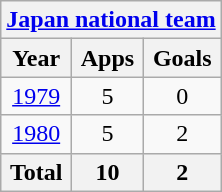<table class="wikitable" style="text-align:center">
<tr>
<th colspan=3><a href='#'>Japan national team</a></th>
</tr>
<tr>
<th>Year</th>
<th>Apps</th>
<th>Goals</th>
</tr>
<tr>
<td><a href='#'>1979</a></td>
<td>5</td>
<td>0</td>
</tr>
<tr>
<td><a href='#'>1980</a></td>
<td>5</td>
<td>2</td>
</tr>
<tr>
<th>Total</th>
<th>10</th>
<th>2</th>
</tr>
</table>
